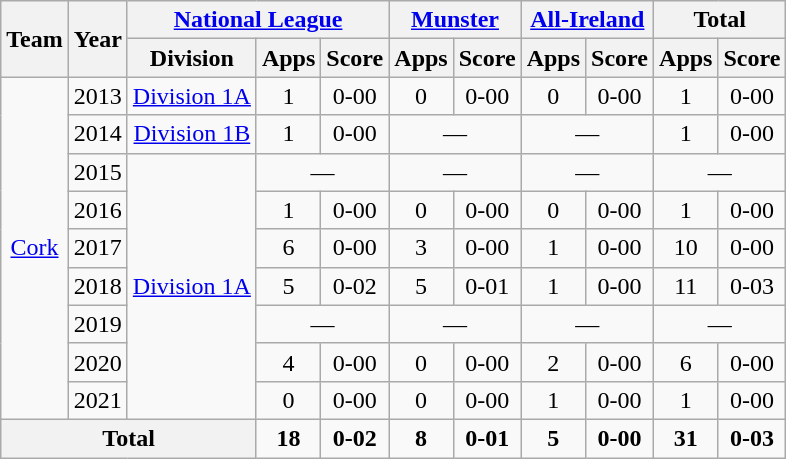<table class="wikitable" style="text-align:center">
<tr>
<th rowspan="2">Team</th>
<th rowspan="2">Year</th>
<th colspan="3"><a href='#'>National League</a></th>
<th colspan="2"><a href='#'>Munster</a></th>
<th colspan="2"><a href='#'>All-Ireland</a></th>
<th colspan="2">Total</th>
</tr>
<tr>
<th>Division</th>
<th>Apps</th>
<th>Score</th>
<th>Apps</th>
<th>Score</th>
<th>Apps</th>
<th>Score</th>
<th>Apps</th>
<th>Score</th>
</tr>
<tr>
<td rowspan="9"><a href='#'>Cork</a></td>
<td>2013</td>
<td rowspan="1"><a href='#'>Division 1A</a></td>
<td>1</td>
<td>0-00</td>
<td>0</td>
<td>0-00</td>
<td>0</td>
<td>0-00</td>
<td>1</td>
<td>0-00</td>
</tr>
<tr>
<td>2014</td>
<td rowspan="1"><a href='#'>Division 1B</a></td>
<td>1</td>
<td>0-00</td>
<td colspan=2>—</td>
<td colspan=2>—</td>
<td>1</td>
<td>0-00</td>
</tr>
<tr>
<td>2015</td>
<td rowspan="7"><a href='#'>Division 1A</a></td>
<td colspan=2>—</td>
<td colspan=2>—</td>
<td colspan=2>—</td>
<td colspan=2>—</td>
</tr>
<tr>
<td>2016</td>
<td>1</td>
<td>0-00</td>
<td>0</td>
<td>0-00</td>
<td>0</td>
<td>0-00</td>
<td>1</td>
<td>0-00</td>
</tr>
<tr>
<td>2017</td>
<td>6</td>
<td>0-00</td>
<td>3</td>
<td>0-00</td>
<td>1</td>
<td>0-00</td>
<td>10</td>
<td>0-00</td>
</tr>
<tr>
<td>2018</td>
<td>5</td>
<td>0-02</td>
<td>5</td>
<td>0-01</td>
<td>1</td>
<td>0-00</td>
<td>11</td>
<td>0-03</td>
</tr>
<tr>
<td>2019</td>
<td colspan=2>—</td>
<td colspan=2>—</td>
<td colspan=2>—</td>
<td colspan=2>—</td>
</tr>
<tr>
<td>2020</td>
<td>4</td>
<td>0-00</td>
<td>0</td>
<td>0-00</td>
<td>2</td>
<td>0-00</td>
<td>6</td>
<td>0-00</td>
</tr>
<tr>
<td>2021</td>
<td>0</td>
<td>0-00</td>
<td>0</td>
<td>0-00</td>
<td>1</td>
<td>0-00</td>
<td>1</td>
<td>0-00</td>
</tr>
<tr>
<th colspan="3">Total</th>
<td><strong>18</strong></td>
<td><strong>0-02</strong></td>
<td><strong>8</strong></td>
<td><strong>0-01</strong></td>
<td><strong>5</strong></td>
<td><strong>0-00</strong></td>
<td><strong>31</strong></td>
<td><strong>0-03</strong></td>
</tr>
</table>
